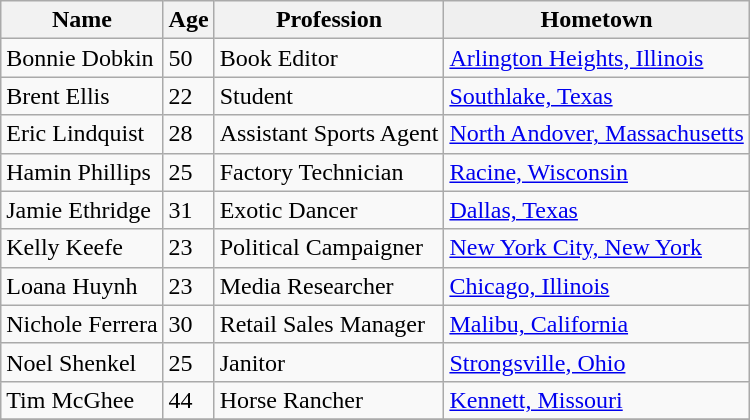<table class="wikitable sortable">
<tr>
<th bgcolor="#efefef">Name</th>
<th bgcolor="#efefef">Age</th>
<th class=unsortable bgcolor="#efefef">Profession</th>
<th style="background:#efefef">Hometown</th>
</tr>
<tr>
<td>Bonnie Dobkin</td>
<td>50</td>
<td>Book Editor</td>
<td><a href='#'>Arlington Heights, Illinois</a></td>
</tr>
<tr>
<td>Brent Ellis</td>
<td>22</td>
<td>Student</td>
<td><a href='#'>Southlake, Texas</a></td>
</tr>
<tr>
<td>Eric Lindquist</td>
<td>28</td>
<td>Assistant Sports Agent</td>
<td><a href='#'>North Andover, Massachusetts</a></td>
</tr>
<tr>
<td>Hamin Phillips</td>
<td>25</td>
<td>Factory Technician</td>
<td><a href='#'>Racine, Wisconsin</a></td>
</tr>
<tr>
<td>Jamie Ethridge</td>
<td>31</td>
<td>Exotic Dancer</td>
<td><a href='#'>Dallas, Texas</a></td>
</tr>
<tr>
<td>Kelly Keefe</td>
<td>23</td>
<td>Political Campaigner</td>
<td><a href='#'>New York City, New York</a></td>
</tr>
<tr>
<td>Loana Huynh</td>
<td>23</td>
<td>Media Researcher</td>
<td><a href='#'>Chicago, Illinois</a></td>
</tr>
<tr>
<td>Nichole Ferrera</td>
<td>30</td>
<td>Retail Sales Manager</td>
<td><a href='#'>Malibu, California</a></td>
</tr>
<tr>
<td>Noel Shenkel</td>
<td>25</td>
<td>Janitor</td>
<td><a href='#'>Strongsville, Ohio</a></td>
</tr>
<tr>
<td>Tim McGhee</td>
<td>44</td>
<td>Horse Rancher</td>
<td><a href='#'>Kennett, Missouri</a></td>
</tr>
<tr>
</tr>
</table>
